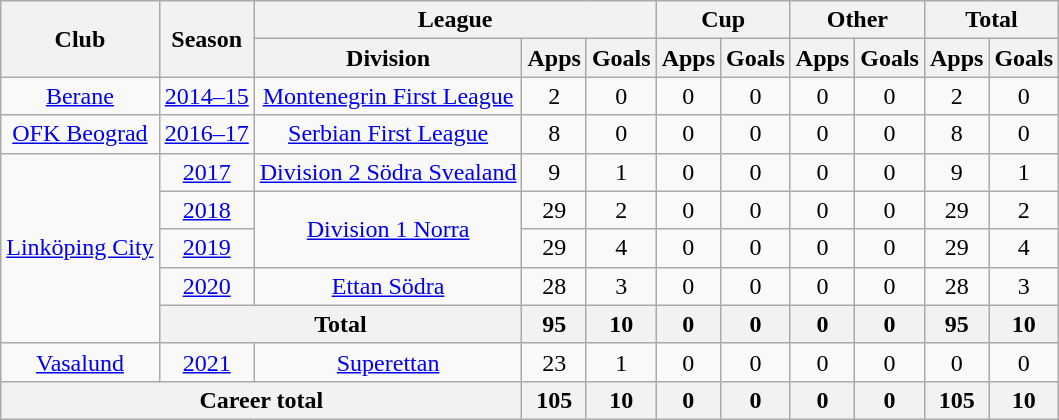<table class="wikitable" style="text-align: center">
<tr>
<th rowspan="2">Club</th>
<th rowspan="2">Season</th>
<th colspan="3">League</th>
<th colspan="2">Cup</th>
<th colspan="2">Other</th>
<th colspan="2">Total</th>
</tr>
<tr>
<th>Division</th>
<th>Apps</th>
<th>Goals</th>
<th>Apps</th>
<th>Goals</th>
<th>Apps</th>
<th>Goals</th>
<th>Apps</th>
<th>Goals</th>
</tr>
<tr>
<td><a href='#'>Berane</a></td>
<td><a href='#'>2014–15</a></td>
<td><a href='#'>Montenegrin First League</a></td>
<td>2</td>
<td>0</td>
<td>0</td>
<td>0</td>
<td>0</td>
<td>0</td>
<td>2</td>
<td>0</td>
</tr>
<tr>
<td><a href='#'>OFK Beograd</a></td>
<td><a href='#'>2016–17</a></td>
<td><a href='#'>Serbian First League</a></td>
<td>8</td>
<td>0</td>
<td>0</td>
<td>0</td>
<td>0</td>
<td>0</td>
<td>8</td>
<td>0</td>
</tr>
<tr>
<td rowspan="5"><a href='#'>Linköping City</a></td>
<td><a href='#'>2017</a></td>
<td><a href='#'>Division 2 Södra Svealand</a></td>
<td>9</td>
<td>1</td>
<td>0</td>
<td>0</td>
<td>0</td>
<td>0</td>
<td>9</td>
<td>1</td>
</tr>
<tr>
<td><a href='#'>2018</a></td>
<td rowspan="2"><a href='#'>Division 1 Norra</a></td>
<td>29</td>
<td>2</td>
<td>0</td>
<td>0</td>
<td>0</td>
<td>0</td>
<td>29</td>
<td>2</td>
</tr>
<tr>
<td><a href='#'>2019</a></td>
<td>29</td>
<td>4</td>
<td>0</td>
<td>0</td>
<td>0</td>
<td>0</td>
<td>29</td>
<td>4</td>
</tr>
<tr>
<td><a href='#'>2020</a></td>
<td><a href='#'>Ettan Södra</a></td>
<td>28</td>
<td>3</td>
<td>0</td>
<td>0</td>
<td>0</td>
<td>0</td>
<td>28</td>
<td>3</td>
</tr>
<tr>
<th colspan=2>Total</th>
<th>95</th>
<th>10</th>
<th>0</th>
<th>0</th>
<th>0</th>
<th>0</th>
<th>95</th>
<th>10</th>
</tr>
<tr>
<td><a href='#'>Vasalund</a></td>
<td><a href='#'>2021</a></td>
<td><a href='#'>Superettan</a></td>
<td>23</td>
<td>1</td>
<td>0</td>
<td>0</td>
<td>0</td>
<td>0</td>
<td>0</td>
<td>0</td>
</tr>
<tr>
<th colspan=3>Career total</th>
<th>105</th>
<th>10</th>
<th>0</th>
<th>0</th>
<th>0</th>
<th>0</th>
<th>105</th>
<th>10</th>
</tr>
</table>
